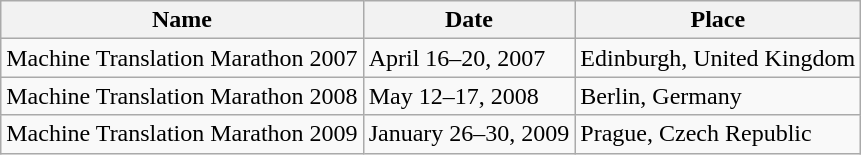<table class="wikitable">
<tr>
<th>Name</th>
<th>Date</th>
<th>Place</th>
</tr>
<tr>
<td>Machine Translation Marathon 2007</td>
<td>April 16–20, 2007</td>
<td>Edinburgh, United Kingdom</td>
</tr>
<tr>
<td>Machine Translation Marathon 2008</td>
<td>May 12–17, 2008</td>
<td>Berlin, Germany</td>
</tr>
<tr>
<td>Machine Translation Marathon 2009</td>
<td>January 26–30, 2009</td>
<td>Prague, Czech Republic</td>
</tr>
</table>
